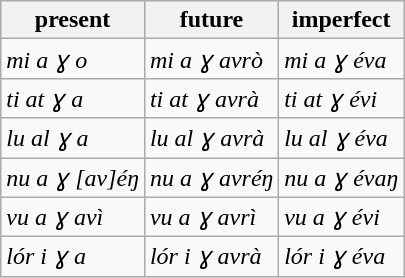<table class="wikitable">
<tr>
<th>present</th>
<th>future</th>
<th>imperfect</th>
</tr>
<tr>
<td><em>mi a ɣ o</em></td>
<td><em>mi a ɣ avrò</em></td>
<td><em>mi a ɣ éva</em></td>
</tr>
<tr>
<td><em>ti at ɣ a</em></td>
<td><em>ti at ɣ avrà</em></td>
<td><em>ti at ɣ évi</em></td>
</tr>
<tr>
<td><em>lu al ɣ a</em></td>
<td><em>lu al ɣ avrà</em></td>
<td><em>lu al ɣ éva</em></td>
</tr>
<tr>
<td><em>nu a ɣ [av]éŋ</em></td>
<td><em>nu a ɣ avréŋ</em></td>
<td><em>nu a ɣ évaŋ</em></td>
</tr>
<tr>
<td><em>vu a ɣ avì</em></td>
<td><em>vu a ɣ avrì</em></td>
<td><em>vu a ɣ évi</em></td>
</tr>
<tr>
<td><em>lór i ɣ a</em></td>
<td><em>lór i ɣ avrà</em></td>
<td><em>lór i ɣ éva</em></td>
</tr>
</table>
